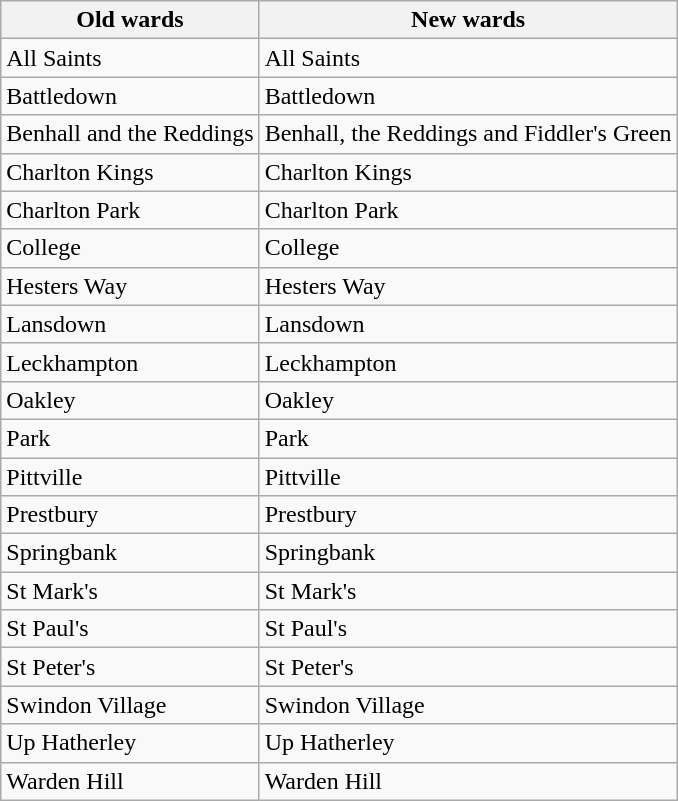<table class="wikitable">
<tr>
<th>Old wards</th>
<th>New wards</th>
</tr>
<tr>
<td>All Saints</td>
<td>All Saints</td>
</tr>
<tr>
<td>Battledown</td>
<td>Battledown</td>
</tr>
<tr>
<td>Benhall and the Reddings</td>
<td>Benhall, the Reddings and Fiddler's Green</td>
</tr>
<tr>
<td>Charlton Kings</td>
<td>Charlton Kings</td>
</tr>
<tr>
<td>Charlton Park</td>
<td>Charlton Park</td>
</tr>
<tr>
<td>College</td>
<td>College</td>
</tr>
<tr>
<td>Hesters Way</td>
<td>Hesters Way</td>
</tr>
<tr>
<td>Lansdown</td>
<td>Lansdown</td>
</tr>
<tr>
<td>Leckhampton</td>
<td>Leckhampton</td>
</tr>
<tr>
<td>Oakley</td>
<td>Oakley</td>
</tr>
<tr>
<td>Park</td>
<td>Park</td>
</tr>
<tr>
<td>Pittville</td>
<td>Pittville</td>
</tr>
<tr>
<td>Prestbury</td>
<td>Prestbury</td>
</tr>
<tr>
<td>Springbank</td>
<td>Springbank</td>
</tr>
<tr>
<td>St Mark's</td>
<td>St Mark's</td>
</tr>
<tr>
<td>St Paul's</td>
<td>St Paul's</td>
</tr>
<tr>
<td>St Peter's</td>
<td>St Peter's</td>
</tr>
<tr>
<td>Swindon Village</td>
<td>Swindon Village</td>
</tr>
<tr>
<td>Up Hatherley</td>
<td>Up Hatherley</td>
</tr>
<tr>
<td>Warden Hill</td>
<td>Warden Hill</td>
</tr>
</table>
